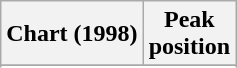<table class="wikitable plainrowheaders sortable" style="text-align:center;">
<tr>
<th scope="col">Chart (1998)</th>
<th scope="col">Peak<br>position</th>
</tr>
<tr>
</tr>
<tr>
</tr>
<tr>
</tr>
<tr>
</tr>
</table>
